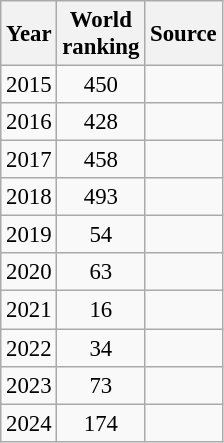<table class="wikitable" style="text-align:center; font-size: 95%;">
<tr>
<th>Year</th>
<th>World<br>ranking</th>
<th>Source</th>
</tr>
<tr>
<td>2015</td>
<td>450</td>
<td></td>
</tr>
<tr>
<td>2016</td>
<td>428</td>
<td></td>
</tr>
<tr>
<td>2017</td>
<td>458</td>
<td></td>
</tr>
<tr>
<td>2018</td>
<td>493</td>
<td></td>
</tr>
<tr>
<td>2019</td>
<td>54</td>
<td></td>
</tr>
<tr>
<td>2020</td>
<td>63</td>
<td></td>
</tr>
<tr>
<td>2021</td>
<td>16</td>
<td></td>
</tr>
<tr>
<td>2022</td>
<td>34</td>
<td></td>
</tr>
<tr>
<td>2023</td>
<td>73</td>
<td></td>
</tr>
<tr>
<td>2024</td>
<td>174</td>
<td></td>
</tr>
</table>
